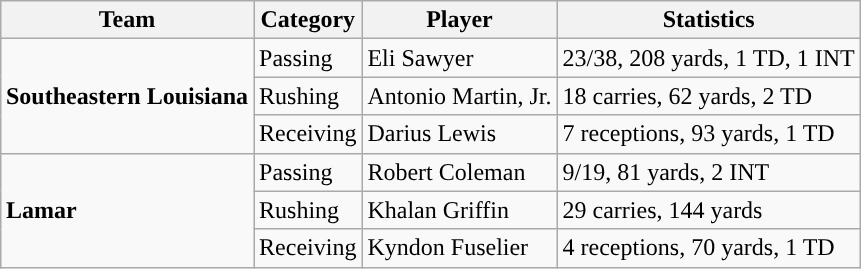<table class="wikitable" style="float: right;">
<tr>
<th>Team</th>
<th>Category</th>
<th>Player</th>
<th>Statistics</th>
</tr>
<tr>
<td rowspan=3><strong>Southeastern Louisiana</strong></td>
<td>Passing</td>
<td>Eli Sawyer</td>
<td>23/38, 208 yards, 1 TD, 1 INT</td>
</tr>
<tr>
<td>Rushing</td>
<td>Antonio Martin, Jr.</td>
<td>18 carries, 62 yards, 2 TD</td>
</tr>
<tr>
<td>Receiving</td>
<td>Darius Lewis</td>
<td>7 receptions, 93 yards, 1 TD</td>
</tr>
<tr>
<td rowspan=3><strong>Lamar</strong></td>
<td>Passing</td>
<td>Robert Coleman</td>
<td>9/19, 81 yards, 2 INT</td>
</tr>
<tr>
<td>Rushing</td>
<td>Khalan Griffin</td>
<td>29 carries, 144 yards</td>
</tr>
<tr>
<td>Receiving</td>
<td>Kyndon Fuselier</td>
<td>4 receptions, 70 yards, 1 TD</td>
</tr>
</table>
